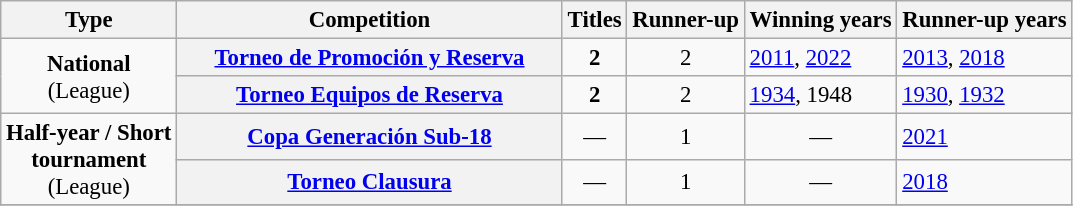<table class="wikitable plainrowheaders" style="font-size:95%; text-align:center;">
<tr>
<th>Type</th>
<th width=250px>Competition</th>
<th>Titles</th>
<th>Runner-up</th>
<th>Winning years</th>
<th>Runner-up years</th>
</tr>
<tr>
<td rowspan=2><strong>National</strong><br>(League)</td>
<th scope=col><a href='#'>Torneo de Promoción y Reserva</a></th>
<td><strong>2</strong></td>
<td>2</td>
<td align="left"><a href='#'>2011</a>, <a href='#'>2022</a></td>
<td align="left"><a href='#'>2013</a>, <a href='#'>2018</a></td>
</tr>
<tr>
<th scope=col><a href='#'>Torneo Equipos de Reserva</a></th>
<td><strong>2</strong></td>
<td>2</td>
<td align="left"><a href='#'>1934</a>, 1948</td>
<td align="left"><a href='#'>1930</a>, <a href='#'>1932</a></td>
</tr>
<tr>
<td rowspan=2><strong>Half-year / Short<br>tournament</strong><br>(League)</td>
<th scope=col><a href='#'>Copa Generación Sub-18</a></th>
<td style="text-align:center;">—</td>
<td>1</td>
<td style="text-align:center;">—</td>
<td align="left"><a href='#'>2021</a></td>
</tr>
<tr>
<th scope=col><a href='#'>Torneo Clausura</a></th>
<td style="text-align:center;">—</td>
<td>1</td>
<td style="text-align:center;">—</td>
<td align="left"><a href='#'>2018</a></td>
</tr>
<tr>
</tr>
</table>
